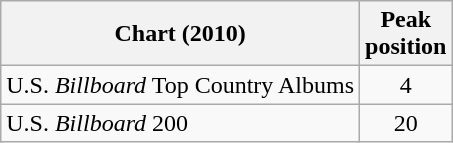<table class="wikitable">
<tr>
<th>Chart (2010)</th>
<th>Peak<br>position</th>
</tr>
<tr>
<td>U.S. <em>Billboard</em> Top Country Albums</td>
<td align="center">4</td>
</tr>
<tr>
<td>U.S. <em>Billboard</em> 200</td>
<td align="center">20</td>
</tr>
</table>
